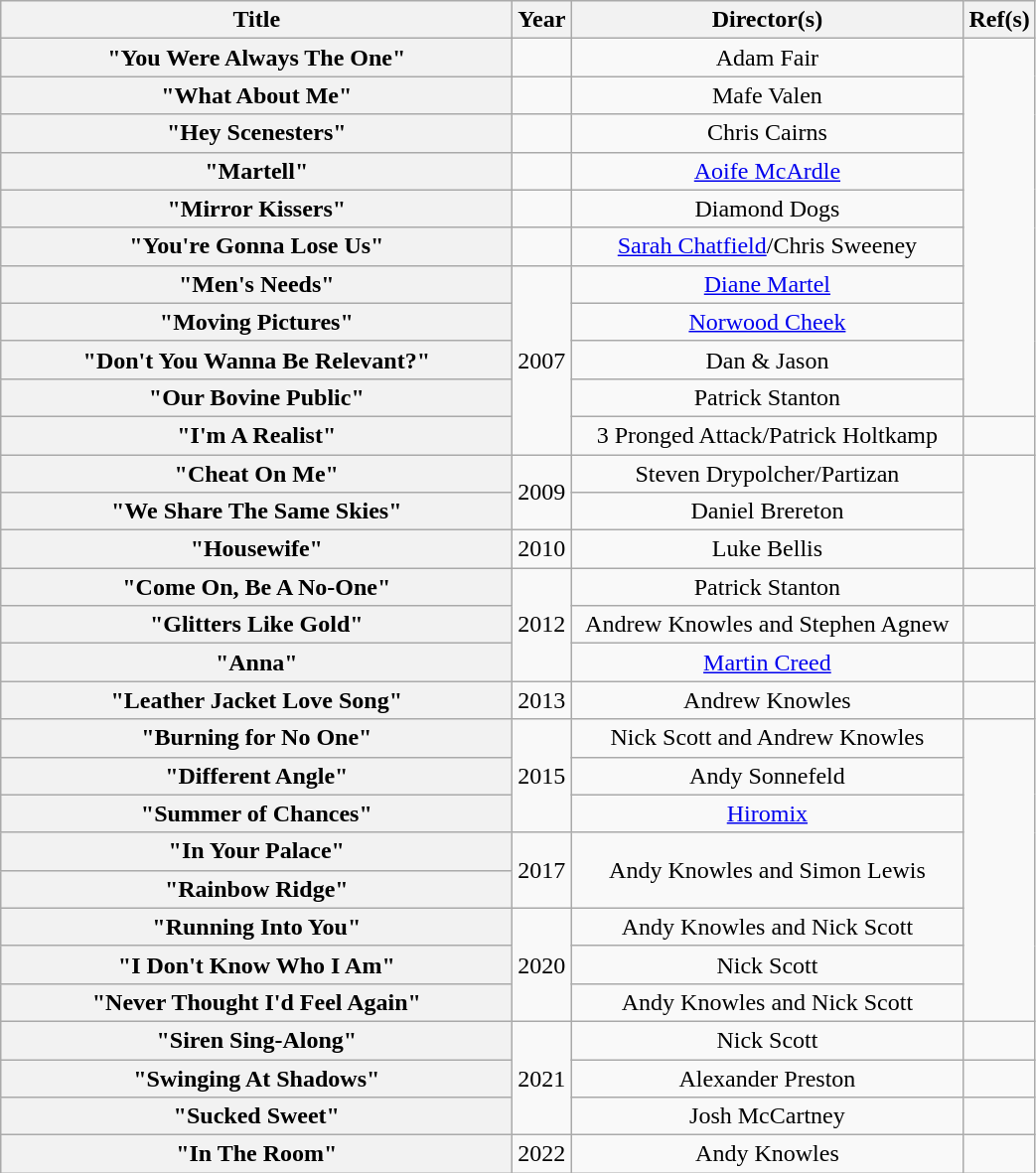<table class="wikitable plainrowheaders" style="text-align:center;">
<tr>
<th scope="col" style="width:21em;">Title</th>
<th scope="col">Year</th>
<th scope="col" style="width:16em;">Director(s)</th>
<th>Ref(s)</th>
</tr>
<tr>
<th scope="row">"You Were Always The One"</th>
<td></td>
<td>Adam Fair</td>
<td rowspan="10"></td>
</tr>
<tr>
<th scope="row">"What About Me"</th>
<td></td>
<td>Mafe Valen</td>
</tr>
<tr>
<th scope="row">"Hey Scenesters"</th>
<td></td>
<td>Chris Cairns</td>
</tr>
<tr>
<th scope="row">"Martell"</th>
<td></td>
<td><a href='#'>Aoife McArdle</a></td>
</tr>
<tr>
<th scope="row">"Mirror Kissers"</th>
<td></td>
<td>Diamond Dogs</td>
</tr>
<tr>
<th scope="row">"You're Gonna Lose Us"</th>
<td></td>
<td><a href='#'>Sarah Chatfield</a>/Chris Sweeney</td>
</tr>
<tr>
<th scope="row">"Men's Needs"</th>
<td rowspan="5">2007</td>
<td><a href='#'>Diane Martel</a></td>
</tr>
<tr>
<th scope="row">"Moving Pictures"</th>
<td><a href='#'>Norwood Cheek</a></td>
</tr>
<tr>
<th scope="row">"Don't You Wanna Be Relevant?"</th>
<td>Dan & Jason</td>
</tr>
<tr>
<th scope="row">"Our Bovine Public"</th>
<td>Patrick Stanton</td>
</tr>
<tr>
<th scope="row">"I'm A Realist"</th>
<td>3 Pronged Attack/Patrick Holtkamp</td>
<td></td>
</tr>
<tr>
<th scope="row">"Cheat On Me"</th>
<td rowspan="2">2009</td>
<td>Steven Drypolcher/Partizan</td>
<td rowspan="3"></td>
</tr>
<tr>
<th scope="row">"We Share The Same Skies"</th>
<td>Daniel Brereton</td>
</tr>
<tr>
<th scope="row">"Housewife"</th>
<td>2010</td>
<td>Luke Bellis</td>
</tr>
<tr>
<th scope="row">"Come On, Be A No-One"</th>
<td rowspan="3">2012</td>
<td>Patrick Stanton</td>
<td></td>
</tr>
<tr>
<th scope="row">"Glitters Like Gold"</th>
<td>Andrew Knowles and Stephen Agnew</td>
<td></td>
</tr>
<tr>
<th scope="row">"Anna"</th>
<td><a href='#'>Martin Creed</a></td>
<td></td>
</tr>
<tr>
<th scope="row">"Leather Jacket Love Song"</th>
<td>2013</td>
<td>Andrew Knowles</td>
<td></td>
</tr>
<tr>
<th scope="row">"Burning for No One"</th>
<td rowspan="3">2015</td>
<td>Nick Scott and Andrew Knowles</td>
<td rowspan="8"></td>
</tr>
<tr>
<th scope="row">"Different Angle"</th>
<td>Andy Sonnefeld</td>
</tr>
<tr>
<th scope="row">"Summer of Chances"</th>
<td><a href='#'>Hiromix</a></td>
</tr>
<tr>
<th scope="row">"In Your Palace"</th>
<td rowspan="2">2017</td>
<td rowspan="2">Andy Knowles and Simon Lewis</td>
</tr>
<tr>
<th scope="row">"Rainbow Ridge"</th>
</tr>
<tr>
<th scope="row">"Running Into You"</th>
<td rowspan="3">2020</td>
<td>Andy Knowles and Nick Scott</td>
</tr>
<tr>
<th scope="row">"I Don't Know Who I Am"</th>
<td>Nick Scott</td>
</tr>
<tr>
<th scope="row">"Never Thought I'd Feel Again"</th>
<td>Andy Knowles and Nick Scott</td>
</tr>
<tr>
<th scope="row">"Siren Sing-Along"</th>
<td rowspan="3">2021</td>
<td>Nick Scott</td>
<td></td>
</tr>
<tr>
<th scope="row">"Swinging At Shadows"</th>
<td>Alexander Preston</td>
<td></td>
</tr>
<tr>
<th scope="row">"Sucked Sweet"</th>
<td>Josh McCartney</td>
<td></td>
</tr>
<tr>
<th scope="row">"In The Room"</th>
<td rowspan="3">2022</td>
<td>Andy Knowles</td>
<td></td>
</tr>
</table>
